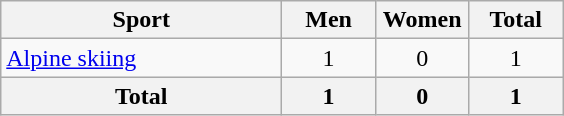<table class="wikitable sortable" style="text-align:center;">
<tr>
<th width=180>Sport</th>
<th width=55>Men</th>
<th width=55>Women</th>
<th width=55>Total</th>
</tr>
<tr>
<td align=left><a href='#'>Alpine skiing</a></td>
<td>1</td>
<td>0</td>
<td>1</td>
</tr>
<tr>
<th>Total</th>
<th>1</th>
<th>0</th>
<th>1</th>
</tr>
</table>
